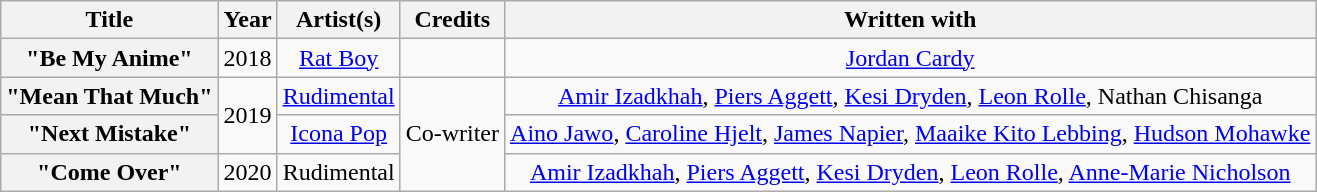<table class="wikitable plainrowheaders" style="text-align:center;">
<tr>
<th scope="col">Title</th>
<th scope="col">Year</th>
<th scope="col">Artist(s)</th>
<th scope="col">Credits</th>
<th scope="col">Written with</th>
</tr>
<tr>
<th scope="row">"Be My Anime"</th>
<td>2018</td>
<td><a href='#'>Rat Boy</a></td>
<td></td>
<td><a href='#'>Jordan Cardy</a></td>
</tr>
<tr>
<th scope="row">"Mean That Much"<br></th>
<td rowspan=2>2019</td>
<td><a href='#'>Rudimental</a></td>
<td rowspan="3">Co-writer</td>
<td><a href='#'>Amir Izadkhah</a>, <a href='#'>Piers Aggett</a>, <a href='#'>Kesi Dryden</a>, <a href='#'>Leon Rolle</a>, Nathan Chisanga</td>
</tr>
<tr>
<th scope="row">"Next Mistake"</th>
<td><a href='#'>Icona Pop</a></td>
<td><a href='#'>Aino Jawo</a>, <a href='#'>Caroline Hjelt</a>, <a href='#'>James Napier</a>, <a href='#'>Maaike Kito Lebbing</a>, <a href='#'>Hudson Mohawke</a></td>
</tr>
<tr>
<th scope="row">"Come Over" </th>
<td>2020</td>
<td>Rudimental</td>
<td><a href='#'>Amir Izadkhah</a>, <a href='#'>Piers Aggett</a>, <a href='#'>Kesi Dryden</a>, <a href='#'>Leon Rolle</a>, <a href='#'>Anne-Marie Nicholson</a></td>
</tr>
</table>
